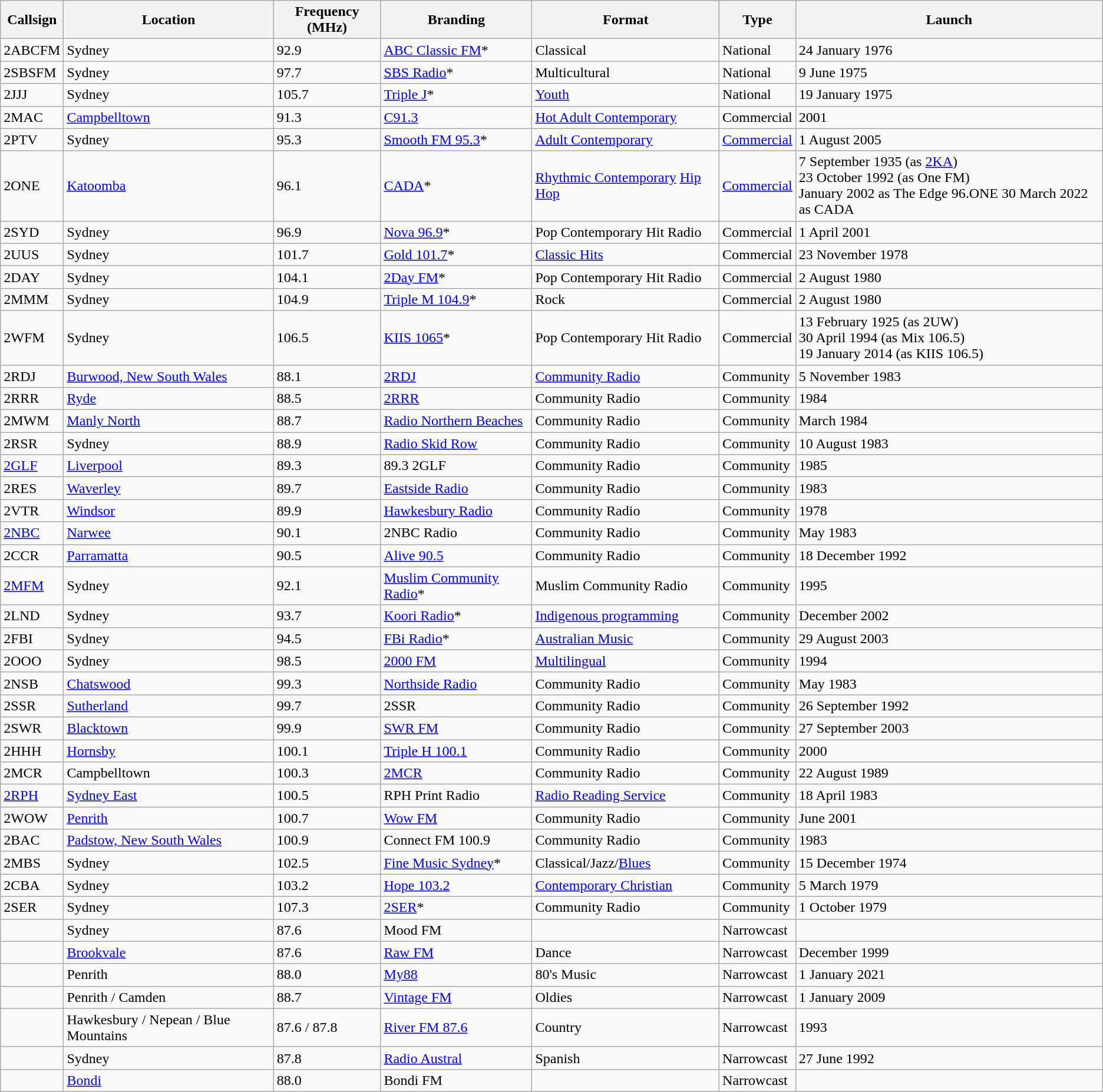<table class="wikitable sortable">
<tr>
<th>Callsign</th>
<th>Location</th>
<th>Frequency (MHz)</th>
<th>Branding</th>
<th>Format</th>
<th>Type</th>
<th>Launch</th>
</tr>
<tr>
<td>2ABCFM</td>
<td>Sydney</td>
<td>92.9</td>
<td><a href='#'>ABC Classic FM</a>*</td>
<td>Classical</td>
<td>National</td>
<td>24 January 1976</td>
</tr>
<tr>
<td>2SBSFM</td>
<td>Sydney</td>
<td>97.7</td>
<td><a href='#'>SBS Radio</a>*</td>
<td>Multicultural</td>
<td>National</td>
<td>9 June 1975</td>
</tr>
<tr>
<td>2JJJ</td>
<td>Sydney</td>
<td>105.7</td>
<td><a href='#'>Triple J</a>*</td>
<td><a href='#'>Youth</a></td>
<td>National</td>
<td>19 January 1975</td>
</tr>
<tr>
<td>2MAC</td>
<td><a href='#'>Campbelltown</a></td>
<td>91.3</td>
<td><a href='#'>C91.3</a></td>
<td><a href='#'>Hot Adult Contemporary</a></td>
<td>Commercial</td>
<td>2001</td>
</tr>
<tr>
<td>2PTV</td>
<td>Sydney</td>
<td>95.3</td>
<td><a href='#'>Smooth FM 95.3</a>*</td>
<td><a href='#'>Adult Contemporary</a></td>
<td><a href='#'>Commercial</a></td>
<td>1 August 2005</td>
</tr>
<tr>
<td>2ONE</td>
<td><a href='#'>Katoomba</a></td>
<td>96.1</td>
<td><a href='#'>CADA</a>*</td>
<td><a href='#'>Rhythmic Contemporary</a> <a href='#'>Hip Hop</a></td>
<td><a href='#'>Commercial</a></td>
<td>7 September 1935 (as <a href='#'>2KA</a>) <br>23 October 1992 (as One FM)<br>January 2002 as The Edge 96.ONE
30 March 2022 as CADA</td>
</tr>
<tr>
<td>2SYD</td>
<td>Sydney</td>
<td>96.9</td>
<td><a href='#'>Nova 96.9</a>*</td>
<td>Pop Contemporary Hit Radio</td>
<td>Commercial</td>
<td>1 April 2001</td>
</tr>
<tr>
<td>2UUS</td>
<td>Sydney</td>
<td>101.7</td>
<td><a href='#'>Gold 101.7</a>*</td>
<td><a href='#'>Classic Hits</a></td>
<td>Commercial</td>
<td>23 November 1978</td>
</tr>
<tr>
<td>2DAY</td>
<td>Sydney</td>
<td>104.1</td>
<td><a href='#'>2Day FM</a>*</td>
<td>Pop Contemporary Hit Radio</td>
<td>Commercial</td>
<td>2 August 1980</td>
</tr>
<tr>
<td>2MMM</td>
<td>Sydney</td>
<td>104.9</td>
<td><a href='#'>Triple M 104.9</a>*</td>
<td>Rock</td>
<td>Commercial</td>
<td>2 August 1980</td>
</tr>
<tr>
<td>2WFM</td>
<td>Sydney</td>
<td>106.5</td>
<td><a href='#'>KIIS 1065</a>*</td>
<td>Pop Contemporary Hit Radio</td>
<td>Commercial</td>
<td>13 February 1925 (as 2UW)<br>30 April 1994 (as Mix 106.5)<br>19 January 2014 (as KIIS 106.5)</td>
</tr>
<tr>
<td>2RDJ</td>
<td><a href='#'>Burwood, New South Wales</a></td>
<td>88.1</td>
<td><a href='#'>2RDJ</a></td>
<td><a href='#'>Community Radio</a></td>
<td>Community</td>
<td>5 November 1983</td>
</tr>
<tr>
<td>2RRR</td>
<td><a href='#'>Ryde</a></td>
<td>88.5</td>
<td><a href='#'>2RRR</a></td>
<td>Community Radio</td>
<td>Community</td>
<td>1984</td>
</tr>
<tr>
<td>2MWM</td>
<td><a href='#'>Manly North</a></td>
<td>88.7</td>
<td><a href='#'>Radio Northern Beaches</a></td>
<td>Community Radio</td>
<td>Community</td>
<td>March 1984</td>
</tr>
<tr>
<td>2RSR</td>
<td>Sydney</td>
<td>88.9</td>
<td><a href='#'>Radio Skid Row</a></td>
<td>Community Radio</td>
<td>Community</td>
<td>10 August 1983</td>
</tr>
<tr>
<td><a href='#'>2GLF</a></td>
<td><a href='#'>Liverpool</a></td>
<td>89.3</td>
<td>89.3 2GLF</td>
<td>Community Radio</td>
<td>Community</td>
<td>1985</td>
</tr>
<tr>
<td>2RES</td>
<td><a href='#'>Waverley</a></td>
<td>89.7</td>
<td><a href='#'>Eastside Radio</a></td>
<td>Community Radio</td>
<td>Community</td>
<td>1983</td>
</tr>
<tr>
<td>2VTR</td>
<td><a href='#'>Windsor</a></td>
<td>89.9</td>
<td><a href='#'>Hawkesbury Radio</a></td>
<td>Community Radio</td>
<td>Community</td>
<td>1978</td>
</tr>
<tr>
<td><a href='#'>2NBC</a></td>
<td><a href='#'>Narwee</a></td>
<td>90.1</td>
<td>2NBC Radio</td>
<td>Community Radio</td>
<td>Community</td>
<td>May 1983</td>
</tr>
<tr>
<td>2CCR</td>
<td><a href='#'>Parramatta</a></td>
<td>90.5</td>
<td><a href='#'>Alive 90.5</a></td>
<td>Community Radio</td>
<td>Community</td>
<td>18 December 1992</td>
</tr>
<tr>
<td><a href='#'>2MFM</a></td>
<td>Sydney</td>
<td>92.1</td>
<td><a href='#'>Muslim Community Radio</a>*</td>
<td>Muslim Community Radio</td>
<td>Community</td>
<td>1995</td>
</tr>
<tr>
<td>2LND</td>
<td>Sydney</td>
<td>93.7</td>
<td><a href='#'>Koori Radio</a>*</td>
<td><a href='#'>Indigenous programming</a></td>
<td>Community</td>
<td>December 2002</td>
</tr>
<tr>
<td>2FBI</td>
<td>Sydney</td>
<td>94.5</td>
<td><a href='#'>FBi Radio</a>*</td>
<td><a href='#'>Australian Music</a></td>
<td>Community</td>
<td>29 August 2003</td>
</tr>
<tr>
<td>2OOO</td>
<td>Sydney</td>
<td>98.5</td>
<td><a href='#'>2000 FM</a></td>
<td><a href='#'>Multilingual</a></td>
<td>Community</td>
<td>1994</td>
</tr>
<tr>
<td>2NSB</td>
<td><a href='#'>Chatswood</a></td>
<td>99.3</td>
<td><a href='#'>Northside Radio</a></td>
<td>Community Radio</td>
<td>Community</td>
<td>May 1983</td>
</tr>
<tr>
<td>2SSR</td>
<td><a href='#'>Sutherland</a></td>
<td>99.7</td>
<td>2SSR</td>
<td>Community Radio</td>
<td>Community</td>
<td>26 September 1992</td>
</tr>
<tr>
<td>2SWR</td>
<td><a href='#'>Blacktown</a></td>
<td>99.9</td>
<td><a href='#'>SWR FM</a></td>
<td>Community Radio</td>
<td>Community</td>
<td>27 September 2003</td>
</tr>
<tr>
<td>2HHH</td>
<td><a href='#'>Hornsby</a></td>
<td>100.1</td>
<td><a href='#'>Triple H 100.1</a></td>
<td>Community Radio</td>
<td>Community</td>
<td>2000</td>
</tr>
<tr>
<td>2MCR</td>
<td>Campbelltown</td>
<td>100.3</td>
<td><a href='#'>2MCR</a></td>
<td>Community Radio</td>
<td>Community</td>
<td>22 August 1989</td>
</tr>
<tr>
<td><a href='#'>2RPH</a></td>
<td><a href='#'>Sydney East</a></td>
<td>100.5</td>
<td>RPH Print Radio</td>
<td><a href='#'>Radio Reading Service</a></td>
<td>Community</td>
<td>18 April 1983</td>
</tr>
<tr>
<td>2WOW</td>
<td><a href='#'>Penrith</a></td>
<td>100.7</td>
<td><a href='#'>Wow FM</a></td>
<td>Community Radio</td>
<td>Community</td>
<td>June 2001</td>
</tr>
<tr>
<td>2BAC</td>
<td><a href='#'>Padstow, New South Wales</a></td>
<td>100.9</td>
<td>Connect FM 100.9</td>
<td>Community Radio</td>
<td>Community</td>
<td>1983</td>
</tr>
<tr>
<td>2MBS</td>
<td>Sydney</td>
<td>102.5</td>
<td><a href='#'>Fine Music Sydney</a>*</td>
<td>Classical/Jazz/<a href='#'>Blues</a></td>
<td>Community</td>
<td>15 December 1974</td>
</tr>
<tr>
<td>2CBA</td>
<td>Sydney</td>
<td>103.2</td>
<td><a href='#'>Hope 103.2</a></td>
<td><a href='#'>Contemporary Christian</a></td>
<td>Community</td>
<td>5 March 1979</td>
</tr>
<tr>
<td>2SER</td>
<td>Sydney</td>
<td>107.3</td>
<td><a href='#'>2SER</a>*</td>
<td>Community Radio</td>
<td>Community</td>
<td>1 October 1979</td>
</tr>
<tr>
<td></td>
<td>Sydney</td>
<td>87.6</td>
<td>Mood FM</td>
<td></td>
<td>Narrowcast</td>
<td></td>
</tr>
<tr>
<td></td>
<td><a href='#'>Brookvale</a></td>
<td>87.6</td>
<td><a href='#'>Raw FM</a></td>
<td>Dance</td>
<td>Narrowcast</td>
<td>December 1999</td>
</tr>
<tr>
<td></td>
<td>Penrith</td>
<td>88.0</td>
<td><a href='#'>My88</a></td>
<td>80's Music</td>
<td>Narrowcast</td>
<td>1 January 2021</td>
</tr>
<tr>
<td></td>
<td>Penrith / Camden</td>
<td>88.7</td>
<td><a href='#'>Vintage FM</a></td>
<td>Oldies</td>
<td>Narrowcast</td>
<td>1 January 2009</td>
</tr>
<tr>
<td></td>
<td>Hawkesbury / Nepean / Blue Mountains</td>
<td>87.6 / 87.8</td>
<td><a href='#'>River FM 87.6</a></td>
<td>Country</td>
<td>Narrowcast</td>
<td>1993</td>
</tr>
<tr>
<td></td>
<td>Sydney</td>
<td>87.8</td>
<td><a href='#'>Radio Austral</a></td>
<td>Spanish</td>
<td>Narrowcast</td>
<td>27 June 1992</td>
</tr>
<tr>
<td></td>
<td><a href='#'>Bondi</a></td>
<td>88.0</td>
<td>Bondi FM</td>
<td></td>
<td>Narrowcast</td>
<td></td>
</tr>
</table>
